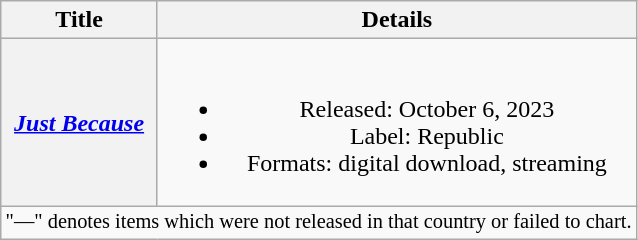<table class="wikitable plainrowheaders" style="text-align:center;">
<tr>
<th scope="col">Title</th>
<th scope="col">Details</th>
</tr>
<tr>
<th scope="row"><em><a href='#'> Just Because</a></em></th>
<td><br><ul><li>Released: October 6, 2023</li><li>Label: Republic</li><li>Formats: digital download, streaming</li></ul></td>
</tr>
<tr>
<td colspan="2" style="font-size:85%;">"—" denotes items which were not released in that country or failed to chart.</td>
</tr>
</table>
